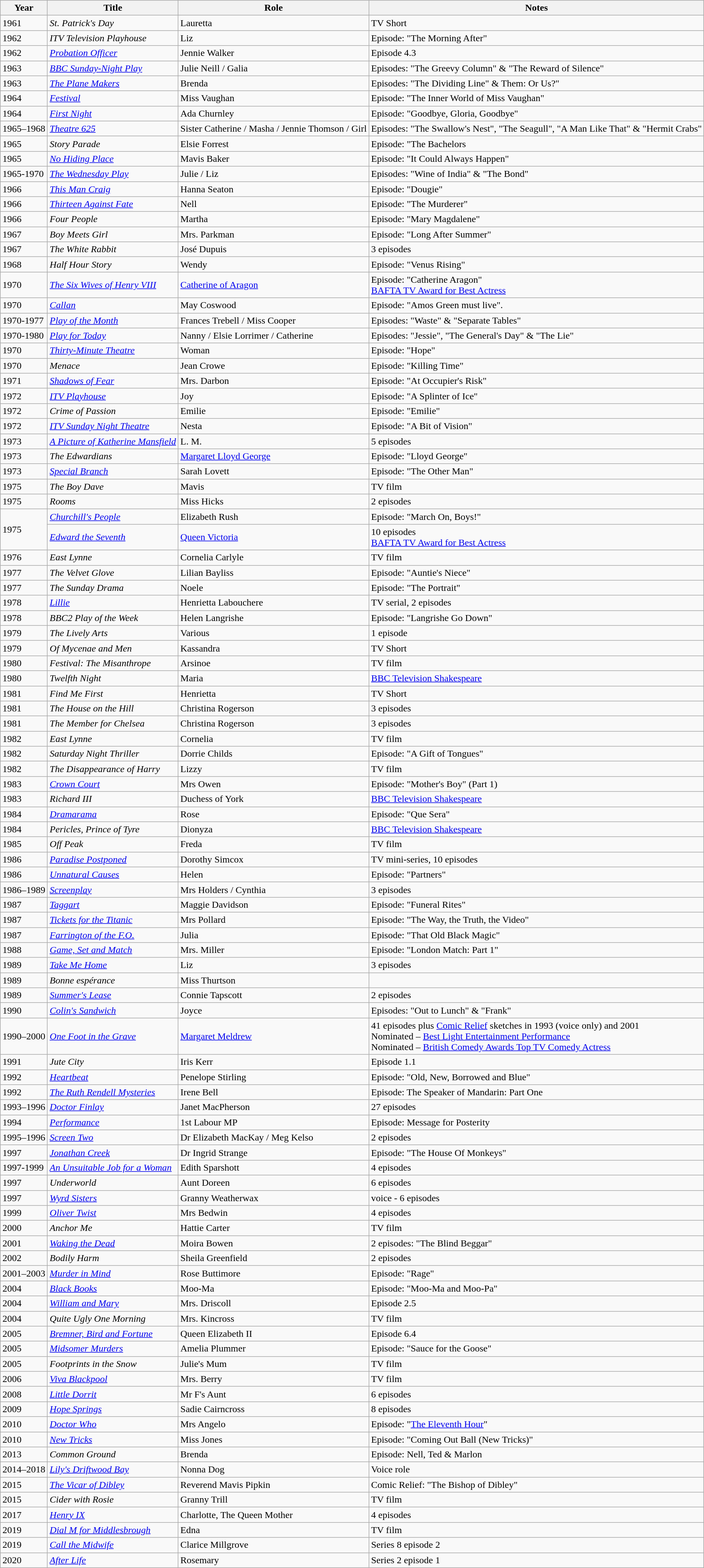<table class="wikitable">
<tr>
<th>Year</th>
<th>Title</th>
<th>Role</th>
<th>Notes</th>
</tr>
<tr>
<td>1961</td>
<td><em>St. Patrick's Day</em></td>
<td>Lauretta</td>
<td>TV Short</td>
</tr>
<tr>
<td>1962</td>
<td><em>ITV Television Playhouse</em></td>
<td>Liz</td>
<td>Episode: "The Morning After"</td>
</tr>
<tr>
<td>1962</td>
<td><em><a href='#'>Probation Officer</a></em></td>
<td>Jennie Walker</td>
<td>Episode 4.3</td>
</tr>
<tr>
<td>1963</td>
<td><em><a href='#'>BBC Sunday-Night Play</a></em></td>
<td>Julie Neill / Galia</td>
<td>Episodes: "The Greevy Column" & "The Reward of Silence"</td>
</tr>
<tr>
<td>1963</td>
<td><em><a href='#'>The Plane Makers</a></em></td>
<td>Brenda</td>
<td>Episodes: "The Dividing Line" & Them: Or Us?"</td>
</tr>
<tr>
<td>1964</td>
<td><em><a href='#'>Festival</a></em></td>
<td>Miss Vaughan</td>
<td>Episode: "The Inner World of Miss Vaughan"</td>
</tr>
<tr>
<td>1964</td>
<td><em><a href='#'>First Night</a></em></td>
<td>Ada Churnley</td>
<td>Episode: "Goodbye, Gloria, Goodbye"</td>
</tr>
<tr>
<td>1965–1968</td>
<td><em><a href='#'>Theatre 625</a></em></td>
<td>Sister Catherine / Masha / Jennie Thomson / Girl</td>
<td>Episodes: "The Swallow's Nest", "The Seagull", "A Man Like That" & "Hermit Crabs"</td>
</tr>
<tr>
<td>1965</td>
<td><em>Story Parade</em></td>
<td>Elsie Forrest</td>
<td>Episode: "The Bachelors</td>
</tr>
<tr>
<td>1965</td>
<td><em><a href='#'>No Hiding Place</a></em></td>
<td>Mavis Baker</td>
<td>Episode: "It Could Always Happen"</td>
</tr>
<tr>
<td>1965-1970</td>
<td><em><a href='#'>The Wednesday Play</a></em></td>
<td>Julie / Liz</td>
<td>Episodes: "Wine of India" & "The Bond"</td>
</tr>
<tr>
<td>1966</td>
<td><em><a href='#'>This Man Craig</a></em></td>
<td>Hanna Seaton</td>
<td>Episode: "Dougie"</td>
</tr>
<tr>
<td>1966</td>
<td><em><a href='#'>Thirteen Against Fate</a></em></td>
<td>Nell</td>
<td>Episode: "The Murderer"</td>
</tr>
<tr>
<td>1966</td>
<td><em>Four People</em></td>
<td>Martha</td>
<td>Episode: "Mary Magdalene"</td>
</tr>
<tr>
<td>1967</td>
<td><em>Boy Meets Girl</em></td>
<td>Mrs. Parkman</td>
<td>Episode: "Long After Summer"</td>
</tr>
<tr>
<td>1967</td>
<td><em>The White Rabbit</em></td>
<td>José Dupuis</td>
<td>3 episodes</td>
</tr>
<tr>
<td>1968</td>
<td><em>Half Hour Story</em></td>
<td>Wendy</td>
<td>Episode: "Venus Rising"</td>
</tr>
<tr>
<td>1970</td>
<td><em><a href='#'>The Six Wives of Henry VIII</a></em></td>
<td><a href='#'>Catherine of Aragon</a></td>
<td>Episode: "Catherine Aragon"<br><a href='#'>BAFTA TV Award for Best Actress</a></td>
</tr>
<tr>
<td>1970</td>
<td><em><a href='#'>Callan</a></em></td>
<td>May Coswood</td>
<td>Episode: "Amos Green must live".</td>
</tr>
<tr>
<td>1970-1977</td>
<td><em><a href='#'>Play of the Month</a></em></td>
<td>Frances Trebell / Miss Cooper</td>
<td>Episodes: "Waste" & "Separate Tables"</td>
</tr>
<tr>
<td>1970-1980</td>
<td><em><a href='#'>Play for Today</a></em></td>
<td>Nanny / Elsie Lorrimer / Catherine</td>
<td>Episodes: "Jessie", "The General's Day" & "The Lie"</td>
</tr>
<tr>
<td>1970</td>
<td><em><a href='#'>Thirty-Minute Theatre</a></em></td>
<td>Woman</td>
<td>Episode: "Hope"</td>
</tr>
<tr>
<td>1970</td>
<td><em>Menace</em></td>
<td>Jean Crowe</td>
<td>Episode: "Killing Time"</td>
</tr>
<tr>
<td>1971</td>
<td><em><a href='#'>Shadows of Fear</a></em></td>
<td>Mrs. Darbon</td>
<td>Episode: "At Occupier's Risk"</td>
</tr>
<tr>
<td>1972</td>
<td><em><a href='#'>ITV Playhouse</a></em></td>
<td>Joy</td>
<td>Episode: "A Splinter of Ice"</td>
</tr>
<tr>
<td>1972</td>
<td><em>Crime of Passion</em></td>
<td>Emilie</td>
<td>Episode: "Emilie"</td>
</tr>
<tr>
<td>1972</td>
<td><em><a href='#'>ITV Sunday Night Theatre</a></em></td>
<td>Nesta</td>
<td>Episode: "A Bit of Vision"</td>
</tr>
<tr>
<td>1973</td>
<td><em><a href='#'>A Picture of Katherine Mansfield</a></em></td>
<td>L. M.</td>
<td>5 episodes</td>
</tr>
<tr>
<td>1973</td>
<td><em>The Edwardians</em></td>
<td><a href='#'>Margaret Lloyd George</a></td>
<td>Episode: "Lloyd George"</td>
</tr>
<tr>
<td>1973</td>
<td><em><a href='#'>Special Branch</a></em></td>
<td>Sarah Lovett</td>
<td>Episode: "The Other Man"</td>
</tr>
<tr>
<td>1975</td>
<td><em>The Boy Dave</em></td>
<td>Mavis</td>
<td>TV film</td>
</tr>
<tr>
<td>1975</td>
<td><em>Rooms</em></td>
<td>Miss Hicks</td>
<td>2 episodes</td>
</tr>
<tr>
<td rowspan="2">1975</td>
<td><em><a href='#'>Churchill's People</a></em></td>
<td>Elizabeth Rush</td>
<td>Episode: "March On, Boys!"</td>
</tr>
<tr>
<td><em><a href='#'>Edward the Seventh</a></em></td>
<td><a href='#'>Queen Victoria</a></td>
<td>10 episodes<br><a href='#'>BAFTA TV Award for Best Actress</a></td>
</tr>
<tr>
<td>1976</td>
<td><em>East Lynne</em></td>
<td>Cornelia Carlyle</td>
<td>TV film</td>
</tr>
<tr>
<td>1977</td>
<td><em>The Velvet Glove</em></td>
<td>Lilian Bayliss</td>
<td>Episode: "Auntie's Niece"</td>
</tr>
<tr>
<td>1977</td>
<td><em>The Sunday Drama</em></td>
<td>Noele</td>
<td>Episode: "The Portrait"</td>
</tr>
<tr>
<td>1978</td>
<td><em><a href='#'>Lillie</a></em></td>
<td>Henrietta Labouchere</td>
<td>TV serial, 2 episodes</td>
</tr>
<tr>
<td>1978</td>
<td><em>BBC2 Play of the Week</em></td>
<td>Helen Langrishe</td>
<td>Episode: "Langrishe Go Down"</td>
</tr>
<tr>
<td>1979</td>
<td><em>The Lively Arts</em></td>
<td>Various</td>
<td>1 episode</td>
</tr>
<tr>
<td>1979</td>
<td><em>Of Mycenae and Men</em></td>
<td>Kassandra</td>
<td>TV Short</td>
</tr>
<tr>
<td>1980</td>
<td><em>Festival: The Misanthrope</em></td>
<td>Arsinoe</td>
<td>TV film</td>
</tr>
<tr>
<td>1980</td>
<td><em>Twelfth Night</em></td>
<td>Maria</td>
<td><a href='#'>BBC Television Shakespeare</a></td>
</tr>
<tr>
<td>1981</td>
<td><em>Find Me First</em></td>
<td>Henrietta</td>
<td>TV Short</td>
</tr>
<tr>
<td>1981</td>
<td><em>The House on the Hill</em></td>
<td>Christina Rogerson</td>
<td>3 episodes</td>
</tr>
<tr>
<td>1981</td>
<td><em>The Member for Chelsea</em></td>
<td>Christina Rogerson</td>
<td>3 episodes</td>
</tr>
<tr>
<td>1982</td>
<td><em>East Lynne</em></td>
<td>Cornelia</td>
<td>TV film</td>
</tr>
<tr>
<td>1982</td>
<td><em>Saturday Night Thriller</em></td>
<td>Dorrie Childs</td>
<td>Episode: "A Gift of Tongues"</td>
</tr>
<tr>
<td>1982</td>
<td><em>The Disappearance of Harry</em></td>
<td>Lizzy</td>
<td>TV film</td>
</tr>
<tr>
<td>1983</td>
<td><em><a href='#'>Crown Court</a></em></td>
<td>Mrs Owen</td>
<td>Episode: "Mother's Boy" (Part 1)</td>
</tr>
<tr>
<td>1983</td>
<td><em>Richard III</em></td>
<td>Duchess of York</td>
<td><a href='#'>BBC Television Shakespeare</a></td>
</tr>
<tr>
<td>1984</td>
<td><em><a href='#'>Dramarama</a></em></td>
<td>Rose</td>
<td>Episode: "Que Sera"</td>
</tr>
<tr>
<td>1984</td>
<td><em>Pericles, Prince of Tyre </em></td>
<td>Dionyza</td>
<td><a href='#'>BBC Television Shakespeare</a></td>
</tr>
<tr>
<td>1985</td>
<td><em>Off Peak</em></td>
<td>Freda</td>
<td>TV film</td>
</tr>
<tr>
<td>1986</td>
<td><em><a href='#'>Paradise Postponed</a></em></td>
<td>Dorothy Simcox</td>
<td>TV mini-series, 10 episodes</td>
</tr>
<tr>
<td>1986</td>
<td><em><a href='#'>Unnatural Causes</a></em></td>
<td>Helen</td>
<td>Episode: "Partners"</td>
</tr>
<tr>
<td>1986–1989</td>
<td><em><a href='#'>Screenplay</a></em></td>
<td>Mrs Holders / Cynthia</td>
<td>3 episodes</td>
</tr>
<tr>
<td>1987</td>
<td><em><a href='#'>Taggart</a></em></td>
<td>Maggie Davidson</td>
<td>Episode: "Funeral Rites"</td>
</tr>
<tr>
<td>1987</td>
<td><em><a href='#'>Tickets for the Titanic</a></em></td>
<td>Mrs Pollard</td>
<td>Episode: "The Way, the Truth, the Video"</td>
</tr>
<tr>
<td>1987</td>
<td><em><a href='#'>Farrington of the F.O.</a></em></td>
<td>Julia</td>
<td>Episode: "That Old Black Magic"</td>
</tr>
<tr>
<td>1988</td>
<td><em><a href='#'>Game, Set and Match</a></em></td>
<td>Mrs. Miller</td>
<td>Episode: "London Match: Part 1"</td>
</tr>
<tr>
<td>1989</td>
<td><em><a href='#'>Take Me Home</a></em></td>
<td>Liz</td>
<td>3 episodes</td>
</tr>
<tr>
<td>1989</td>
<td><em>Bonne espérance</em></td>
<td>Miss Thurtson</td>
<td></td>
</tr>
<tr>
<td>1989</td>
<td><em><a href='#'>Summer's Lease</a></em></td>
<td>Connie Tapscott</td>
<td>2 episodes</td>
</tr>
<tr>
<td>1990</td>
<td><em><a href='#'>Colin's Sandwich</a></em></td>
<td>Joyce</td>
<td>Episodes: "Out to Lunch" & "Frank"</td>
</tr>
<tr>
<td>1990–2000</td>
<td><em><a href='#'>One Foot in the Grave</a></em></td>
<td><a href='#'>Margaret Meldrew</a></td>
<td>41 episodes plus <a href='#'>Comic Relief</a> sketches in 1993 (voice only) and 2001<br>Nominated –  <a href='#'>Best Light Entertainment Performance</a><br>Nominated –  <a href='#'>British Comedy Awards Top TV Comedy Actress</a></td>
</tr>
<tr>
<td>1991</td>
<td><em>Jute City</em></td>
<td>Iris Kerr</td>
<td>Episode 1.1</td>
</tr>
<tr>
<td>1992</td>
<td><em><a href='#'>Heartbeat</a></em></td>
<td>Penelope Stirling</td>
<td>Episode: "Old, New, Borrowed and Blue"</td>
</tr>
<tr>
<td>1992</td>
<td><em><a href='#'>The Ruth Rendell Mysteries</a></em></td>
<td>Irene Bell</td>
<td>Episode: The Speaker of Mandarin: Part One</td>
</tr>
<tr>
<td>1993–1996</td>
<td><em><a href='#'>Doctor Finlay</a></em></td>
<td>Janet MacPherson</td>
<td>27 episodes</td>
</tr>
<tr>
<td>1994</td>
<td><a href='#'><em>Performance</em></a></td>
<td>1st Labour MP</td>
<td>Episode: Message for Posterity</td>
</tr>
<tr>
<td>1995–1996</td>
<td><em><a href='#'>Screen Two</a></em></td>
<td>Dr Elizabeth MacKay / Meg Kelso</td>
<td>2 episodes</td>
</tr>
<tr>
<td>1997</td>
<td><em><a href='#'>Jonathan Creek</a></em></td>
<td>Dr Ingrid Strange</td>
<td>Episode: "The House Of Monkeys"</td>
</tr>
<tr>
<td>1997-1999</td>
<td><em><a href='#'>An Unsuitable Job for a Woman</a></em></td>
<td>Edith Sparshott</td>
<td>4 episodes</td>
</tr>
<tr>
<td>1997</td>
<td><em>Underworld</em></td>
<td>Aunt Doreen</td>
<td>6 episodes</td>
</tr>
<tr>
<td>1997</td>
<td><em><a href='#'>Wyrd Sisters</a></em></td>
<td>Granny Weatherwax</td>
<td>voice - 6 episodes</td>
</tr>
<tr>
<td>1999</td>
<td><em><a href='#'>Oliver Twist</a></em></td>
<td>Mrs Bedwin</td>
<td>4 episodes</td>
</tr>
<tr>
<td>2000</td>
<td><em>Anchor Me</em></td>
<td>Hattie Carter</td>
<td>TV film</td>
</tr>
<tr>
<td>2001</td>
<td><em><a href='#'>Waking the Dead</a></em></td>
<td>Moira Bowen</td>
<td>2 episodes: "The Blind Beggar"</td>
</tr>
<tr>
<td>2002</td>
<td><em>Bodily Harm</em></td>
<td>Sheila Greenfield</td>
<td>2 episodes</td>
</tr>
<tr>
<td>2001–2003</td>
<td><em><a href='#'>Murder in Mind</a></em></td>
<td>Rose Buttimore</td>
<td>Episode: "Rage"</td>
</tr>
<tr>
<td>2004</td>
<td><em><a href='#'>Black Books</a></em></td>
<td>Moo-Ma</td>
<td>Episode: "Moo-Ma and Moo-Pa"</td>
</tr>
<tr>
<td>2004</td>
<td><em><a href='#'>William and Mary</a></em></td>
<td>Mrs. Driscoll</td>
<td>Episode 2.5</td>
</tr>
<tr>
<td>2004</td>
<td><em>Quite Ugly One Morning</em></td>
<td>Mrs. Kincross</td>
<td>TV film</td>
</tr>
<tr>
<td>2005</td>
<td><em><a href='#'>Bremner, Bird and Fortune</a></em></td>
<td>Queen Elizabeth II</td>
<td>Episode 6.4</td>
</tr>
<tr>
<td>2005</td>
<td><em><a href='#'>Midsomer Murders</a></em></td>
<td>Amelia Plummer</td>
<td>Episode: "Sauce for the Goose"</td>
</tr>
<tr>
<td>2005</td>
<td><em>Footprints in the Snow</em></td>
<td>Julie's Mum</td>
<td>TV film</td>
</tr>
<tr>
<td>2006</td>
<td><a href='#'><em>Viva Blackpool</em></a></td>
<td>Mrs. Berry</td>
<td>TV film</td>
</tr>
<tr>
<td>2008</td>
<td><em><a href='#'>Little Dorrit</a></em></td>
<td>Mr F's Aunt</td>
<td>6 episodes</td>
</tr>
<tr>
<td>2009</td>
<td><em><a href='#'>Hope Springs</a></em></td>
<td>Sadie Cairncross</td>
<td>8 episodes</td>
</tr>
<tr>
<td>2010</td>
<td><em><a href='#'>Doctor Who</a></em></td>
<td>Mrs Angelo</td>
<td>Episode: "<a href='#'>The Eleventh Hour</a>"</td>
</tr>
<tr>
<td>2010</td>
<td><em><a href='#'>New Tricks</a></em></td>
<td>Miss Jones</td>
<td>Episode: "Coming Out Ball (New Tricks)"</td>
</tr>
<tr>
<td>2013</td>
<td><em>Common Ground</em></td>
<td>Brenda</td>
<td>Episode: Nell, Ted & Marlon</td>
</tr>
<tr>
<td>2014–2018</td>
<td><em><a href='#'>Lily's Driftwood Bay</a></em></td>
<td>Nonna Dog</td>
<td>Voice role</td>
</tr>
<tr>
<td>2015</td>
<td><em><a href='#'>The Vicar of Dibley</a></em></td>
<td>Reverend Mavis Pipkin</td>
<td>Comic Relief: "The Bishop of Dibley"</td>
</tr>
<tr>
<td>2015</td>
<td><em>Cider with Rosie</em></td>
<td>Granny Trill</td>
<td>TV film</td>
</tr>
<tr>
<td>2017</td>
<td><em><a href='#'>Henry IX</a></em></td>
<td>Charlotte, The Queen Mother</td>
<td>4 episodes</td>
</tr>
<tr>
<td>2019</td>
<td><em><a href='#'>Dial M for Middlesbrough</a></em></td>
<td>Edna</td>
<td>TV film</td>
</tr>
<tr>
<td>2019</td>
<td><em><a href='#'>Call the Midwife</a></em></td>
<td>Clarice Millgrove</td>
<td>Series 8 episode 2</td>
</tr>
<tr>
<td>2020</td>
<td><em><a href='#'>After Life</a></em></td>
<td>Rosemary</td>
<td>Series 2 episode 1</td>
</tr>
</table>
